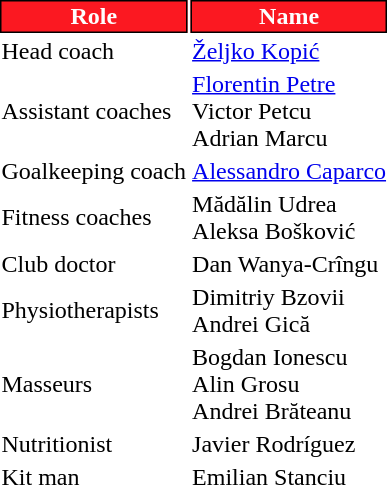<table class="toccolours">
<tr>
<th style="background:#fb1821;color:#fefefe;border:1px solid #000000;">Role</th>
<th style="background:#fb1821;color:#fefefe;border:1px solid #000000;">Name</th>
</tr>
<tr>
<td>Head coach</td>
<td> <a href='#'>Željko Kopić</a></td>
</tr>
<tr>
<td>Assistant coaches</td>
<td> <a href='#'>Florentin Petre</a> <br>  Victor Petcu <br>  Adrian Marcu</td>
</tr>
<tr>
<td>Goalkeeping coach</td>
<td> <a href='#'>Alessandro Caparco</a></td>
</tr>
<tr>
<td>Fitness coaches</td>
<td> Mădălin Udrea <br>  Aleksa Bošković</td>
</tr>
<tr>
<td>Club doctor</td>
<td> Dan Wanya-Crîngu</td>
</tr>
<tr>
<td>Physiotherapists</td>
<td> Dimitriy Bzovii <br>  Andrei Gică</td>
</tr>
<tr>
<td>Masseurs</td>
<td> Bogdan Ionescu <br>  Alin Grosu <br>  Andrei Brăteanu</td>
</tr>
<tr>
<td>Nutritionist</td>
<td> Javier Rodríguez</td>
</tr>
<tr>
<td>Kit man</td>
<td> Emilian Stanciu</td>
</tr>
</table>
